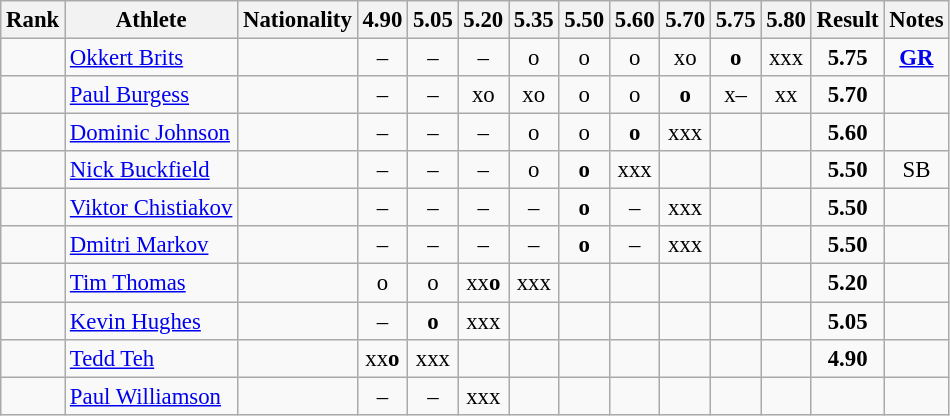<table class="wikitable sortable" style="text-align:center;font-size:95%">
<tr>
<th>Rank</th>
<th>Athlete</th>
<th>Nationality</th>
<th>4.90</th>
<th>5.05</th>
<th>5.20</th>
<th>5.35</th>
<th>5.50</th>
<th>5.60</th>
<th>5.70</th>
<th>5.75</th>
<th>5.80</th>
<th>Result</th>
<th>Notes</th>
</tr>
<tr>
<td></td>
<td align="left"><a href='#'>Okkert Brits</a></td>
<td align=left></td>
<td>–</td>
<td>–</td>
<td>–</td>
<td>o</td>
<td>o</td>
<td>o</td>
<td>xo</td>
<td><strong>o</strong></td>
<td>xxx</td>
<td><strong>5.75</strong></td>
<td><strong><a href='#'>GR</a></strong></td>
</tr>
<tr>
<td></td>
<td align="left"><a href='#'>Paul Burgess</a></td>
<td align=left></td>
<td>–</td>
<td>–</td>
<td>xo</td>
<td>xo</td>
<td>o</td>
<td>o</td>
<td><strong>o</strong></td>
<td>x–</td>
<td>xx</td>
<td><strong>5.70</strong></td>
<td></td>
</tr>
<tr>
<td></td>
<td align="left"><a href='#'>Dominic Johnson</a></td>
<td align=left></td>
<td>–</td>
<td>–</td>
<td>–</td>
<td>o</td>
<td>o</td>
<td><strong>o</strong></td>
<td>xxx</td>
<td></td>
<td></td>
<td><strong>5.60</strong></td>
<td></td>
</tr>
<tr>
<td></td>
<td align="left"><a href='#'>Nick Buckfield</a></td>
<td align=left></td>
<td>–</td>
<td>–</td>
<td>–</td>
<td>o</td>
<td><strong>o</strong></td>
<td>xxx</td>
<td></td>
<td></td>
<td></td>
<td><strong>5.50</strong></td>
<td>SB</td>
</tr>
<tr>
<td></td>
<td align="left"><a href='#'>Viktor Chistiakov</a></td>
<td align=left></td>
<td>–</td>
<td>–</td>
<td>–</td>
<td>–</td>
<td><strong>o</strong></td>
<td>–</td>
<td>xxx</td>
<td></td>
<td></td>
<td><strong>5.50</strong></td>
<td></td>
</tr>
<tr>
<td></td>
<td align="left"><a href='#'>Dmitri Markov</a></td>
<td align=left></td>
<td>–</td>
<td>–</td>
<td>–</td>
<td>–</td>
<td><strong>o</strong></td>
<td>–</td>
<td>xxx</td>
<td></td>
<td></td>
<td><strong>5.50</strong></td>
<td></td>
</tr>
<tr>
<td></td>
<td align="left"><a href='#'>Tim Thomas</a></td>
<td align=left></td>
<td>o</td>
<td>o</td>
<td>xx<strong>o</strong></td>
<td>xxx</td>
<td></td>
<td></td>
<td></td>
<td></td>
<td></td>
<td><strong>5.20</strong></td>
<td></td>
</tr>
<tr>
<td></td>
<td align="left"><a href='#'>Kevin Hughes</a></td>
<td align=left></td>
<td>–</td>
<td><strong>o</strong></td>
<td>xxx</td>
<td></td>
<td></td>
<td></td>
<td></td>
<td></td>
<td></td>
<td><strong>5.05</strong></td>
<td></td>
</tr>
<tr>
<td></td>
<td align="left"><a href='#'>Tedd Teh</a></td>
<td align=left></td>
<td>xx<strong>o</strong></td>
<td>xxx</td>
<td></td>
<td></td>
<td></td>
<td></td>
<td></td>
<td></td>
<td></td>
<td><strong>4.90</strong></td>
<td></td>
</tr>
<tr>
<td></td>
<td align="left"><a href='#'>Paul Williamson</a></td>
<td align=left></td>
<td>–</td>
<td>–</td>
<td>xxx</td>
<td></td>
<td></td>
<td></td>
<td></td>
<td></td>
<td></td>
<td><strong></strong></td>
<td></td>
</tr>
</table>
